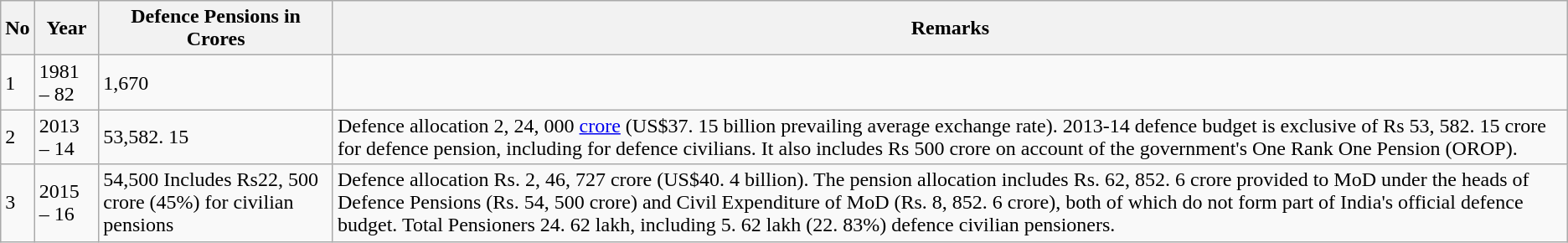<table class="wikitable">
<tr>
<th>No</th>
<th>Year</th>
<th>Defence Pensions in  Crores</th>
<th>Remarks</th>
</tr>
<tr>
<td>1</td>
<td>1981 – 82</td>
<td>1,670</td>
<td></td>
</tr>
<tr>
<td>2</td>
<td>2013 – 14</td>
<td>53,582. 15</td>
<td>Defence allocation 2, 24, 000 <a href='#'>crore</a> (US$37. 15 billion prevailing average exchange rate). 2013-14 defence budget is exclusive of Rs 53, 582. 15 crore for defence pension, including for defence civilians. It also includes Rs 500 crore on account of the government's One Rank One Pension (OROP).</td>
</tr>
<tr>
<td>3</td>
<td>2015 – 16</td>
<td>54,500 Includes Rs22, 500 crore (45%) for civilian pensions</td>
<td>Defence allocation Rs. 2, 46, 727 crore (US$40. 4 billion). The pension allocation includes Rs. 62, 852. 6 crore provided to MoD under the heads of Defence Pensions (Rs. 54, 500 crore) and Civil Expenditure of MoD (Rs. 8, 852. 6 crore), both of which do not form part of India's official defence budget. Total Pensioners 24. 62 lakh, including 5. 62 lakh (22. 83%) defence civilian pensioners.</td>
</tr>
</table>
